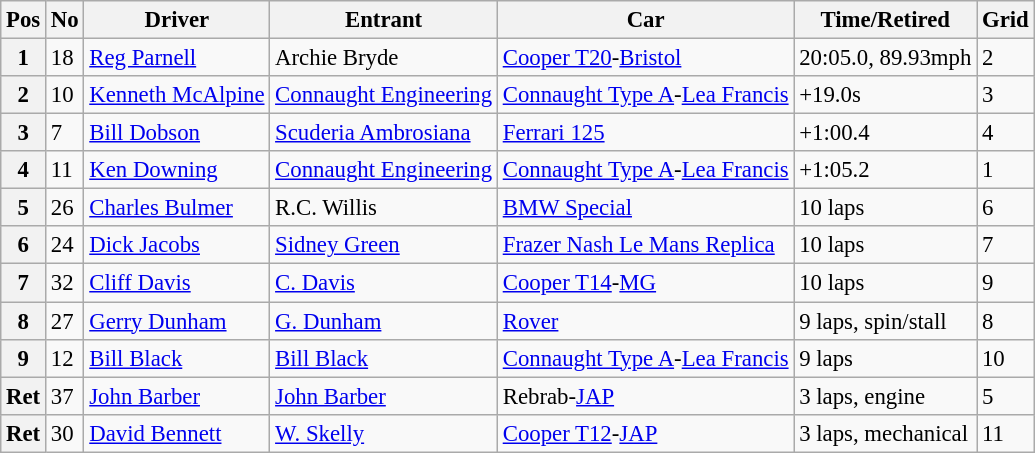<table class="wikitable" style="font-size: 95%;">
<tr>
<th>Pos</th>
<th>No</th>
<th>Driver</th>
<th>Entrant</th>
<th>Car</th>
<th>Time/Retired</th>
<th>Grid</th>
</tr>
<tr>
<th>1</th>
<td>18</td>
<td> <a href='#'>Reg Parnell</a></td>
<td>Archie Bryde</td>
<td><a href='#'>Cooper T20</a>-<a href='#'>Bristol</a></td>
<td>20:05.0, 89.93mph</td>
<td>2</td>
</tr>
<tr>
<th>2</th>
<td>10</td>
<td> <a href='#'>Kenneth McAlpine</a></td>
<td><a href='#'>Connaught Engineering</a></td>
<td><a href='#'>Connaught Type A</a>-<a href='#'>Lea Francis</a></td>
<td>+19.0s</td>
<td>3</td>
</tr>
<tr>
<th>3</th>
<td>7</td>
<td> <a href='#'>Bill Dobson</a></td>
<td><a href='#'>Scuderia Ambrosiana</a></td>
<td><a href='#'>Ferrari 125</a></td>
<td>+1:00.4</td>
<td>4</td>
</tr>
<tr>
<th>4</th>
<td>11</td>
<td> <a href='#'>Ken Downing</a></td>
<td><a href='#'>Connaught Engineering</a></td>
<td><a href='#'>Connaught Type A</a>-<a href='#'>Lea Francis</a></td>
<td>+1:05.2</td>
<td>1</td>
</tr>
<tr>
<th>5</th>
<td>26</td>
<td> <a href='#'>Charles Bulmer</a></td>
<td>R.C. Willis</td>
<td><a href='#'>BMW Special</a></td>
<td>10 laps</td>
<td>6</td>
</tr>
<tr>
<th>6</th>
<td>24</td>
<td> <a href='#'>Dick Jacobs</a></td>
<td><a href='#'>Sidney Green</a></td>
<td><a href='#'>Frazer Nash Le Mans Replica</a></td>
<td>10 laps</td>
<td>7</td>
</tr>
<tr>
<th>7</th>
<td>32</td>
<td> <a href='#'>Cliff Davis</a></td>
<td><a href='#'>C. Davis</a></td>
<td><a href='#'>Cooper T14</a>-<a href='#'>MG</a></td>
<td>10 laps</td>
<td>9</td>
</tr>
<tr>
<th>8</th>
<td>27</td>
<td> <a href='#'>Gerry Dunham</a></td>
<td><a href='#'>G. Dunham</a></td>
<td><a href='#'>Rover</a></td>
<td>9 laps, spin/stall</td>
<td>8</td>
</tr>
<tr>
<th>9</th>
<td>12</td>
<td> <a href='#'>Bill Black</a></td>
<td><a href='#'>Bill Black</a></td>
<td><a href='#'>Connaught Type A</a>-<a href='#'>Lea Francis</a></td>
<td>9 laps</td>
<td>10</td>
</tr>
<tr>
<th>Ret</th>
<td>37</td>
<td> <a href='#'>John Barber</a></td>
<td><a href='#'>John Barber</a></td>
<td>Rebrab-<a href='#'>JAP</a></td>
<td>3 laps, engine</td>
<td>5</td>
</tr>
<tr>
<th>Ret</th>
<td>30</td>
<td> <a href='#'>David Bennett</a></td>
<td><a href='#'>W. Skelly</a></td>
<td><a href='#'>Cooper T12</a>-<a href='#'>JAP</a></td>
<td>3 laps, mechanical</td>
<td>11</td>
</tr>
</table>
